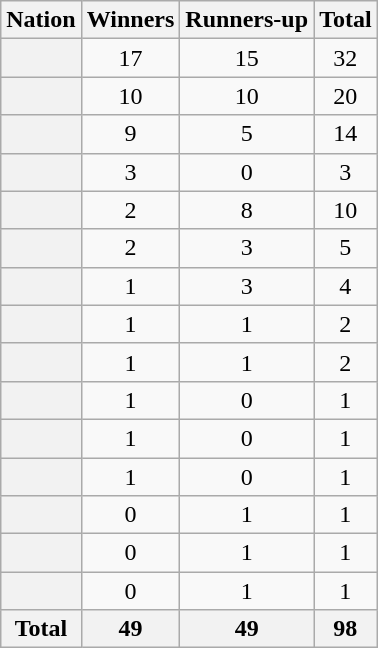<table class="wikitable plainrowheaders sortable">
<tr>
<th scope="col">Nation</th>
<th scope="col">Winners</th>
<th scope="col">Runners-up</th>
<th scope="col">Total</th>
</tr>
<tr>
<th scope="row"></th>
<td align=center>17</td>
<td align=center>15</td>
<td align=center>32</td>
</tr>
<tr>
<th scope="row"></th>
<td align=center>10</td>
<td align=center>10</td>
<td align=center>20</td>
</tr>
<tr>
<th scope="row"></th>
<td align=center>9</td>
<td align=center>5</td>
<td align=center>14</td>
</tr>
<tr>
<th scope="row"></th>
<td align=center>3</td>
<td align=center>0</td>
<td align=center>3</td>
</tr>
<tr>
<th scope="row"></th>
<td align=center>2</td>
<td align=center>8</td>
<td align=center>10</td>
</tr>
<tr>
<th scope="row"></th>
<td align=center>2</td>
<td align=center>3</td>
<td align=center>5</td>
</tr>
<tr>
<th scope="row"></th>
<td align=center>1</td>
<td align=center>3</td>
<td align=center>4</td>
</tr>
<tr>
<th scope="row"></th>
<td align=center>1</td>
<td align=center>1</td>
<td align=center>2</td>
</tr>
<tr>
<th scope="row"></th>
<td align=center>1</td>
<td align=center>1</td>
<td align=center>2</td>
</tr>
<tr>
<th scope="row"></th>
<td align=center>1</td>
<td align=center>0</td>
<td align=center>1</td>
</tr>
<tr>
<th scope="row"></th>
<td align=center>1</td>
<td align=center>0</td>
<td align=center>1</td>
</tr>
<tr>
<th scope="row"></th>
<td align=center>1</td>
<td align=center>0</td>
<td align=center>1</td>
</tr>
<tr>
<th scope="row"></th>
<td align=center>0</td>
<td align=center>1</td>
<td align=center>1</td>
</tr>
<tr>
<th scope="row"></th>
<td align=center>0</td>
<td align=center>1</td>
<td align=center>1</td>
</tr>
<tr>
<th scope="row"></th>
<td align=center>0</td>
<td align=center>1</td>
<td align=center>1</td>
</tr>
<tr>
<th>Total</th>
<th>49</th>
<th>49</th>
<th>98</th>
</tr>
</table>
